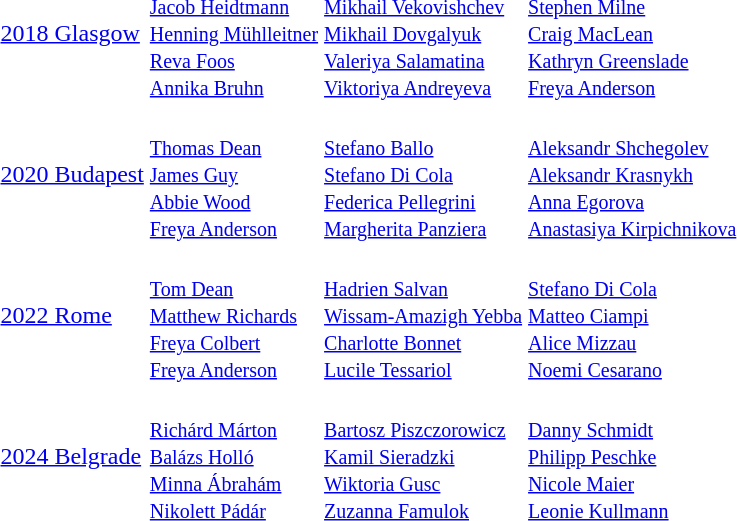<table>
<tr>
<td><a href='#'>2018 Glasgow</a></td>
<td><small><br><a href='#'>Jacob Heidtmann</a><br><a href='#'>Henning Mühlleitner</a><br><a href='#'>Reva Foos</a><br><a href='#'>Annika Bruhn</a></small></td>
<td><small><br><a href='#'>Mikhail Vekovishchev</a><br><a href='#'>Mikhail Dovgalyuk</a><br><a href='#'>Valeriya Salamatina</a><br><a href='#'>Viktoriya Andreyeva</a></small></td>
<td><small><br><a href='#'>Stephen Milne</a><br><a href='#'>Craig MacLean</a><br><a href='#'>Kathryn Greenslade</a><br><a href='#'>Freya Anderson</a></small></td>
</tr>
<tr>
<td><a href='#'>2020 Budapest</a></td>
<td><small><br><a href='#'>Thomas Dean</a><br><a href='#'>James Guy</a><br><a href='#'>Abbie Wood</a><br><a href='#'>Freya Anderson</a></small></td>
<td><small><br><a href='#'>Stefano Ballo</a><br><a href='#'>Stefano Di Cola</a><br><a href='#'>Federica Pellegrini</a><br><a href='#'>Margherita Panziera</a></small></td>
<td><small><br><a href='#'>Aleksandr Shchegolev</a><br><a href='#'>Aleksandr Krasnykh</a><br><a href='#'>Anna Egorova</a><br><a href='#'>Anastasiya Kirpichnikova</a></small></td>
</tr>
<tr>
<td><a href='#'>2022 Rome</a></td>
<td><small><br><a href='#'>Tom Dean</a><br><a href='#'>Matthew Richards</a><br><a href='#'>Freya Colbert</a><br><a href='#'>Freya Anderson</a></small></td>
<td><small><br><a href='#'>Hadrien Salvan</a><br><a href='#'>Wissam-Amazigh Yebba</a><br><a href='#'>Charlotte Bonnet</a><br><a href='#'>Lucile Tessariol</a></small></td>
<td><small><br><a href='#'>Stefano Di Cola</a><br><a href='#'>Matteo Ciampi</a><br><a href='#'>Alice Mizzau</a><br><a href='#'>Noemi Cesarano</a></small></td>
</tr>
<tr>
<td><a href='#'>2024 Belgrade</a></td>
<td><small><br><a href='#'>Richárd Márton</a><br><a href='#'>Balázs Holló</a><br><a href='#'>Minna Ábrahám</a><br><a href='#'>Nikolett Pádár</a></small></td>
<td><small><br><a href='#'>Bartosz Piszczorowicz</a><br><a href='#'>Kamil Sieradzki</a><br><a href='#'>Wiktoria Gusc</a><br><a href='#'>Zuzanna Famulok</a></small></td>
<td><small><br><a href='#'>Danny Schmidt</a><br><a href='#'>Philipp Peschke</a><br><a href='#'>Nicole Maier</a><br><a href='#'>Leonie Kullmann</a></small></td>
</tr>
</table>
